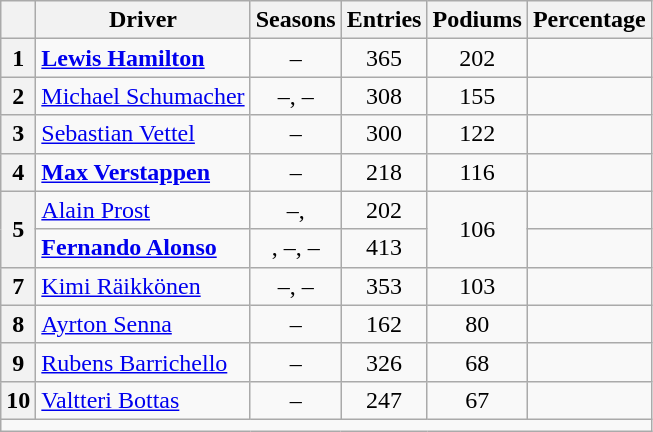<table class="wikitable sortable" style="text-align:center">
<tr>
<th></th>
<th>Driver</th>
<th>Seasons</th>
<th>Entries</th>
<th>Podiums</th>
<th>Percentage</th>
</tr>
<tr>
<th>1</th>
<td align=left> <strong><a href='#'>Lewis Hamilton</a></strong></td>
<td>–</td>
<td>365</td>
<td>202</td>
<td></td>
</tr>
<tr>
<th>2</th>
<td align=left> <a href='#'>Michael Schumacher</a></td>
<td>–, –</td>
<td>308</td>
<td>155</td>
<td></td>
</tr>
<tr>
<th>3</th>
<td align=left> <a href='#'>Sebastian Vettel</a></td>
<td>–</td>
<td>300</td>
<td>122</td>
<td></td>
</tr>
<tr>
<th>4</th>
<td align=left> <strong><a href='#'>Max Verstappen</a></strong></td>
<td>–</td>
<td>218</td>
<td>116</td>
<td></td>
</tr>
<tr>
<th rowspan=2>5</th>
<td align=left> <a href='#'>Alain Prost</a></td>
<td>–, </td>
<td>202</td>
<td rowspan=2>106</td>
<td></td>
</tr>
<tr>
<td align=left> <strong><a href='#'>Fernando Alonso</a></strong></td>
<td>, –, –</td>
<td>413</td>
<td></td>
</tr>
<tr>
<th>7</th>
<td align=left> <a href='#'>Kimi Räikkönen</a></td>
<td>–, –</td>
<td>353</td>
<td>103</td>
<td></td>
</tr>
<tr>
<th>8</th>
<td align=left> <a href='#'>Ayrton Senna</a></td>
<td>–</td>
<td>162</td>
<td>80</td>
<td></td>
</tr>
<tr>
<th>9</th>
<td align=left> <a href='#'>Rubens Barrichello</a></td>
<td>–</td>
<td>326</td>
<td>68</td>
<td></td>
</tr>
<tr>
<th>10</th>
<td align=left> <a href='#'>Valtteri Bottas</a></td>
<td>–</td>
<td>247</td>
<td>67</td>
<td></td>
</tr>
<tr align=center>
<td colspan=6></td>
</tr>
</table>
